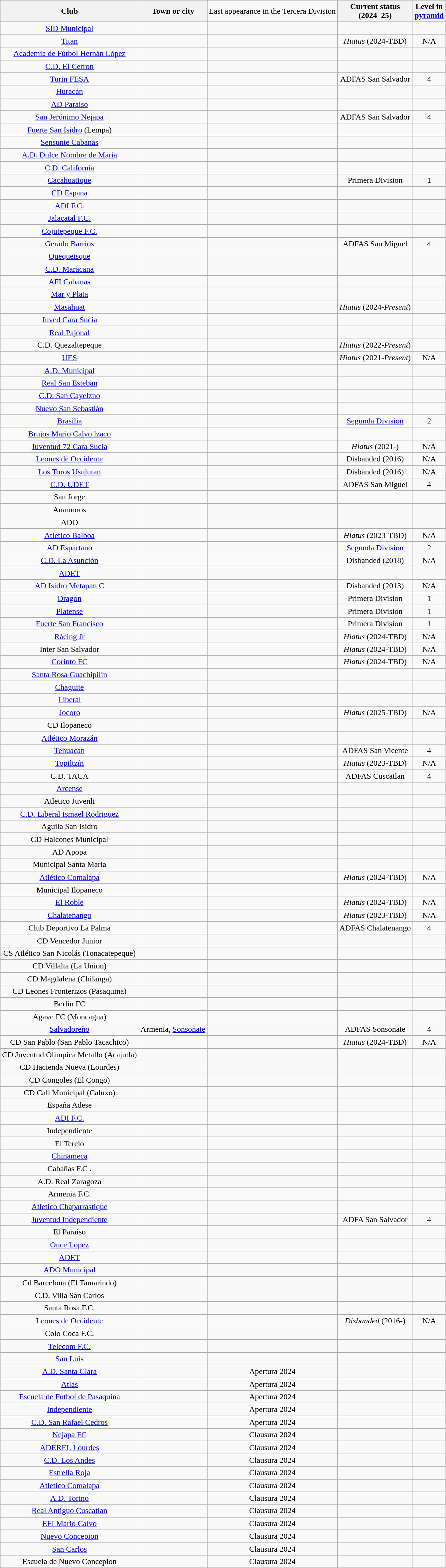<table class="wikitable sortable" style="text-align:center; font-size:97;">
<tr>
<th>Club</th>
<th>Town or city</th>
<td>Last appearance in the Tercera Division</td>
<th>Current status<br>(2024–25)</th>
<th>Level in<br><a href='#'>pyramid</a></th>
</tr>
<tr>
<td><a href='#'>SID Municipal</a></td>
<td></td>
<td></td>
<td></td>
<td></td>
</tr>
<tr>
<td><a href='#'>Titan</a></td>
<td></td>
<td></td>
<td><em>Hiatus</em> (2024-TBD)</td>
<td>N/A</td>
</tr>
<tr>
<td><a href='#'>Academia de Fútbol Hernán López</a></td>
<td></td>
<td></td>
<td></td>
<td></td>
</tr>
<tr>
<td><a href='#'>C.D. El Cerron</a></td>
<td></td>
<td></td>
<td></td>
<td></td>
</tr>
<tr>
<td><a href='#'>Turin FESA</a></td>
<td></td>
<td></td>
<td>ADFAS San Salvador</td>
<td>4</td>
</tr>
<tr>
<td><a href='#'>Huracán</a></td>
<td></td>
<td></td>
<td></td>
<td></td>
</tr>
<tr>
<td><a href='#'>AD Paraiso</a></td>
<td></td>
<td></td>
<td></td>
<td></td>
</tr>
<tr>
<td><a href='#'>San Jerónimo Nejapa</a></td>
<td></td>
<td></td>
<td>ADFAS San Salvador</td>
<td>4</td>
</tr>
<tr>
<td><a href='#'>Fuerte San Isidro</a> (Lempa)</td>
<td></td>
<td></td>
<td></td>
<td></td>
</tr>
<tr>
<td><a href='#'>Sensunte Cabanas</a></td>
<td></td>
<td></td>
<td></td>
<td></td>
</tr>
<tr>
<td><a href='#'>A.D. Dulce Nombre de Maria</a></td>
<td></td>
<td></td>
<td></td>
<td></td>
</tr>
<tr>
<td><a href='#'>C.D. California</a></td>
<td></td>
<td></td>
<td></td>
<td></td>
</tr>
<tr>
<td><a href='#'>Cacahuatique</a></td>
<td></td>
<td></td>
<td>Primera Division</td>
<td>1</td>
</tr>
<tr>
<td><a href='#'>CD Espana</a></td>
<td></td>
<td></td>
<td></td>
<td></td>
</tr>
<tr>
<td><a href='#'>ADI F.C.</a></td>
<td></td>
<td></td>
<td></td>
<td></td>
</tr>
<tr>
<td><a href='#'>Jalacatal F.C.</a></td>
<td></td>
<td></td>
<td></td>
<td></td>
</tr>
<tr>
<td><a href='#'>Cojutepeque F.C.</a></td>
<td></td>
<td></td>
<td></td>
<td></td>
</tr>
<tr>
<td><a href='#'>Gerado Barrios</a></td>
<td></td>
<td></td>
<td>ADFAS San Miguel</td>
<td>4</td>
</tr>
<tr>
<td><a href='#'>Quequeisque</a></td>
<td></td>
<td></td>
<td></td>
<td></td>
</tr>
<tr>
<td><a href='#'>C.D. Maracana</a></td>
<td></td>
<td></td>
<td></td>
<td></td>
</tr>
<tr>
<td><a href='#'>AFI Cabanas</a></td>
<td></td>
<td></td>
<td></td>
<td></td>
</tr>
<tr>
<td><a href='#'>Mar y Plata</a></td>
<td></td>
<td></td>
<td></td>
<td></td>
</tr>
<tr>
<td><a href='#'>Masahuat</a></td>
<td></td>
<td></td>
<td><em>Hiatus</em> (2024-<em>Present</em>)</td>
<td></td>
</tr>
<tr>
<td><a href='#'>Juved Cara Sucia</a></td>
<td></td>
<td></td>
<td></td>
<td></td>
</tr>
<tr>
<td><a href='#'>Real Pajonal</a></td>
<td></td>
<td></td>
<td></td>
<td></td>
</tr>
<tr>
<td>C.D. Quezaltepeque</td>
<td></td>
<td></td>
<td><em>Hiatus</em> (2022-<em>Present</em>)</td>
<td></td>
</tr>
<tr>
<td><a href='#'>UES</a></td>
<td></td>
<td></td>
<td><em>Hiatus</em> (2021-<em>Present</em>)</td>
<td>N/A</td>
</tr>
<tr>
<td><a href='#'>A.D. Municipal</a></td>
<td></td>
<td></td>
<td></td>
<td></td>
</tr>
<tr>
<td><a href='#'>Real San Esteban</a></td>
<td></td>
<td></td>
<td></td>
<td></td>
</tr>
<tr>
<td><a href='#'>C.D. San Cayelzno</a></td>
<td></td>
<td></td>
<td></td>
<td></td>
</tr>
<tr>
<td><a href='#'>Nuevo San Sebastián</a></td>
<td></td>
<td></td>
<td></td>
<td></td>
</tr>
<tr>
<td><a href='#'>Brasilia</a></td>
<td></td>
<td></td>
<td><a href='#'>Segunda Division</a></td>
<td>2</td>
</tr>
<tr>
<td><a href='#'>Brujos Mario Calvo lzaco</a></td>
<td></td>
<td></td>
<td></td>
<td></td>
</tr>
<tr>
<td><a href='#'>Juventud 72 Cara Sucia</a></td>
<td></td>
<td></td>
<td><em>Hiatus</em> (2021-)</td>
<td>N/A</td>
</tr>
<tr>
<td><a href='#'>Leones de Occidente</a></td>
<td></td>
<td></td>
<td>Disbanded (2016)</td>
<td>N/A</td>
</tr>
<tr>
<td><a href='#'>Los Toros Usulutan</a></td>
<td></td>
<td></td>
<td>Disbanded (2016)</td>
<td>N/A</td>
</tr>
<tr>
<td><a href='#'>C.D. UDET</a></td>
<td></td>
<td></td>
<td>ADFAS San Miguel</td>
<td>4</td>
</tr>
<tr>
<td>San Jorge</td>
<td></td>
<td></td>
<td></td>
<td></td>
</tr>
<tr>
<td>Anamoros</td>
<td></td>
<td></td>
<td></td>
<td></td>
</tr>
<tr>
<td>ADO</td>
<td></td>
<td></td>
<td></td>
<td></td>
</tr>
<tr>
<td><a href='#'>Atletico Balboa</a></td>
<td></td>
<td></td>
<td><em>Hiatus</em> (2023-TBD)</td>
<td>N/A</td>
</tr>
<tr>
<td><a href='#'>AD Espartano</a></td>
<td></td>
<td></td>
<td><a href='#'>Segunda Division</a></td>
<td>2</td>
</tr>
<tr>
<td><a href='#'>C.D. La Asunción</a></td>
<td></td>
<td></td>
<td>Disbanded (2018)</td>
<td>N/A</td>
</tr>
<tr>
<td><a href='#'>ADET</a></td>
<td></td>
<td></td>
<td></td>
<td></td>
</tr>
<tr>
<td><a href='#'>AD Isidro Metapan C</a></td>
<td></td>
<td></td>
<td>Disbanded (2013)</td>
<td>N/A</td>
</tr>
<tr>
<td><a href='#'>Dragon</a></td>
<td></td>
<td></td>
<td>Primera Division</td>
<td>1</td>
</tr>
<tr>
<td><a href='#'>Platense</a></td>
<td></td>
<td></td>
<td>Primera Division</td>
<td>1</td>
</tr>
<tr>
<td><a href='#'>Fuerte San Francisco</a></td>
<td></td>
<td></td>
<td>Primera Division</td>
<td>1</td>
</tr>
<tr>
<td><a href='#'>Rácing Jr</a></td>
<td></td>
<td></td>
<td><em>Hiatus</em> (2024-TBD)</td>
<td>N/A</td>
</tr>
<tr>
<td>Inter San Salvador</td>
<td></td>
<td></td>
<td><em>Hiatus</em> (2024-TBD)</td>
<td>N/A</td>
</tr>
<tr>
<td><a href='#'>Corinto FC</a></td>
<td></td>
<td></td>
<td><em>Hiatus</em> (2024-TBD)</td>
<td>N/A</td>
</tr>
<tr>
<td><a href='#'>Santa Rosa Guachipilín</a></td>
<td></td>
<td></td>
<td></td>
<td></td>
</tr>
<tr>
<td><a href='#'>Chaguite</a></td>
<td></td>
<td></td>
<td></td>
<td></td>
</tr>
<tr>
<td><a href='#'>Liberal</a></td>
<td></td>
<td></td>
<td></td>
<td></td>
</tr>
<tr>
<td><a href='#'>Jocoro</a></td>
<td></td>
<td></td>
<td><em>Hiatus</em> (2025-TBD)</td>
<td>N/A</td>
</tr>
<tr>
<td>CD Ilopaneco</td>
<td></td>
<td></td>
<td></td>
<td></td>
</tr>
<tr>
<td><a href='#'>Atlético Morazán</a></td>
<td></td>
<td></td>
<td></td>
<td></td>
</tr>
<tr>
<td><a href='#'>Tehuacan</a></td>
<td></td>
<td></td>
<td>ADFAS San Vicente</td>
<td>4</td>
</tr>
<tr>
<td><a href='#'>Topiltzín</a></td>
<td></td>
<td></td>
<td><em>Hiatus</em> (2023-TBD)</td>
<td>N/A</td>
</tr>
<tr>
<td>C.D. TACA</td>
<td></td>
<td></td>
<td>ADFAS Cuscatlan</td>
<td>4</td>
</tr>
<tr>
<td><a href='#'>Arcense</a></td>
<td></td>
<td></td>
<td></td>
<td></td>
</tr>
<tr>
<td>Atletico Juvenli</td>
<td></td>
<td></td>
<td></td>
<td></td>
</tr>
<tr>
<td><a href='#'>C.D. Liberal Ismael Rodriguez</a></td>
<td></td>
<td></td>
<td></td>
<td></td>
</tr>
<tr>
<td>Aguila San Isidro</td>
<td></td>
<td></td>
<td></td>
<td></td>
</tr>
<tr>
<td>CD Halcones Municipal</td>
<td></td>
<td></td>
<td></td>
<td></td>
</tr>
<tr>
<td>AD Apopa</td>
<td></td>
<td></td>
<td></td>
<td></td>
</tr>
<tr>
<td>Municipal Santa Maria</td>
<td></td>
<td></td>
<td></td>
<td></td>
</tr>
<tr>
<td><a href='#'>Atlético Comalapa</a></td>
<td></td>
<td></td>
<td><em>Hiatus</em> (2024-TBD)</td>
<td>N/A</td>
</tr>
<tr>
<td>Municipal Ilopaneco</td>
<td></td>
<td></td>
<td></td>
<td></td>
</tr>
<tr>
<td><a href='#'>El Roble</a></td>
<td></td>
<td></td>
<td><em>Hiatus</em> (2024-TBD)</td>
<td>N/A</td>
</tr>
<tr>
<td><a href='#'>Chalatenango</a></td>
<td></td>
<td></td>
<td><em>Hiatus</em> (2023-TBD)</td>
<td>N/A</td>
</tr>
<tr>
<td>Club Deportivo La Palma</td>
<td></td>
<td></td>
<td>ADFAS Chalatenango</td>
<td>4</td>
</tr>
<tr>
<td>CD Vencedor Junior</td>
<td></td>
<td></td>
<td></td>
<td></td>
</tr>
<tr>
<td>CS Atlético San Nicolás (Tonacatepeque)</td>
<td></td>
<td></td>
<td></td>
<td></td>
</tr>
<tr>
<td>CD Villalta (La Union)</td>
<td></td>
<td></td>
<td></td>
<td></td>
</tr>
<tr>
<td>CD Magdalena (Chilanga)</td>
<td></td>
<td></td>
<td></td>
<td></td>
</tr>
<tr>
<td>CD Leones Fronterizos (Pasaquina)</td>
<td></td>
<td></td>
<td></td>
<td></td>
</tr>
<tr>
<td>Berlin FC</td>
<td></td>
<td></td>
<td></td>
<td></td>
</tr>
<tr>
<td>Agave FC (Moncagua)</td>
<td></td>
<td></td>
<td></td>
<td></td>
</tr>
<tr>
<td><a href='#'>Salvadoreño</a></td>
<td>Armenia, <a href='#'>Sonsonate</a></td>
<td></td>
<td>ADFAS Sonsonate</td>
<td>4</td>
</tr>
<tr>
<td>CD San Pablo (San Pablo Tacachico)</td>
<td></td>
<td></td>
<td><em>Hiatus</em> (2024-TBD)</td>
<td>N/A</td>
</tr>
<tr>
<td>CD Juventud Olimpica Metallo (Acajutla)</td>
<td></td>
<td></td>
<td></td>
<td></td>
</tr>
<tr>
<td>CD Hacienda Nueva (Lourdes)</td>
<td></td>
<td></td>
<td></td>
<td></td>
</tr>
<tr>
<td>CD Congoles (El Congo)</td>
<td></td>
<td></td>
<td></td>
<td></td>
</tr>
<tr>
<td>CD Cali Municipal (Caluxo)</td>
<td></td>
<td></td>
<td></td>
<td></td>
</tr>
<tr>
<td>España Adese</td>
<td></td>
<td></td>
<td></td>
<td></td>
</tr>
<tr>
<td><a href='#'>ADI F.C.</a></td>
<td></td>
<td></td>
<td></td>
</tr>
<tr>
<td>Independiente</td>
<td></td>
<td></td>
<td></td>
<td></td>
</tr>
<tr>
<td>El Tercio</td>
<td></td>
<td></td>
<td></td>
<td></td>
</tr>
<tr>
<td><a href='#'>Chinameca</a></td>
<td></td>
<td></td>
<td></td>
<td></td>
</tr>
<tr>
<td>Cabañas F.C .</td>
<td></td>
<td></td>
<td></td>
<td></td>
</tr>
<tr>
<td>A.D. Real Zaragoza</td>
<td></td>
<td></td>
<td></td>
<td></td>
</tr>
<tr>
<td>Armenia F.C.</td>
<td></td>
<td></td>
<td></td>
<td></td>
</tr>
<tr>
<td><a href='#'>Atletico Chaparrastique</a></td>
<td></td>
<td></td>
<td></td>
<td></td>
</tr>
<tr>
<td><a href='#'>Juventud Independiente</a></td>
<td></td>
<td></td>
<td>ADFA San Salvador</td>
<td>4</td>
</tr>
<tr>
<td>El Paraiso</td>
<td></td>
<td></td>
<td></td>
<td></td>
</tr>
<tr>
<td><a href='#'>Once Lopez</a></td>
<td></td>
<td></td>
<td></td>
<td></td>
</tr>
<tr>
<td><a href='#'>ADET</a></td>
<td></td>
<td></td>
<td></td>
<td></td>
</tr>
<tr>
<td><a href='#'>ADO Municipal</a></td>
<td></td>
<td></td>
<td></td>
<td></td>
</tr>
<tr>
<td>Cd Barcelona (El Tamarindo)</td>
<td></td>
<td></td>
<td></td>
<td></td>
</tr>
<tr>
<td>C.D. Villa San Carlos</td>
<td></td>
<td></td>
<td></td>
<td></td>
</tr>
<tr>
<td>Santa Rosa F.C.</td>
<td></td>
<td></td>
<td></td>
<td></td>
</tr>
<tr>
<td><a href='#'>Leones de Occidente</a></td>
<td></td>
<td></td>
<td><em>Disbanded</em> (2016-)</td>
<td>N/A</td>
</tr>
<tr>
<td>Colo Coca F.C.</td>
<td></td>
<td></td>
<td></td>
<td></td>
</tr>
<tr>
<td><a href='#'>Telecom F.C.</a></td>
<td></td>
<td></td>
<td></td>
<td></td>
</tr>
<tr>
<td><a href='#'>San Luis</a></td>
<td></td>
<td></td>
<td></td>
<td></td>
</tr>
<tr>
<td><a href='#'>A.D. Santa Clara</a> </td>
<td></td>
<td>Apertura 2024</td>
<td></td>
<td></td>
</tr>
<tr>
<td><a href='#'>Atlas</a></td>
<td></td>
<td>Apertura 2024</td>
<td></td>
<td></td>
</tr>
<tr>
<td><a href='#'>Escuela de Futbol de Pasaquina</a></td>
<td></td>
<td>Apertura 2024</td>
<td></td>
<td></td>
</tr>
<tr>
<td><a href='#'>Independiente</a></td>
<td></td>
<td>Apertura 2024</td>
<td></td>
<td></td>
</tr>
<tr>
<td><a href='#'>C.D. San Rafael Cedros</a></td>
<td></td>
<td>Apertura 2024</td>
<td></td>
<td></td>
</tr>
<tr>
<td><a href='#'>Nejapa FC </a></td>
<td></td>
<td>Clausura 2024</td>
<td></td>
<td></td>
</tr>
<tr>
<td><a href='#'>ADEREL Lourdes</a></td>
<td></td>
<td>Clausura 2024</td>
<td></td>
<td></td>
</tr>
<tr>
<td><a href='#'>C.D. Los Andes</a></td>
<td></td>
<td>Clausura 2024</td>
<td></td>
<td></td>
</tr>
<tr>
<td><a href='#'>Estrella Roja</a></td>
<td></td>
<td>Clausura 2024</td>
<td></td>
<td></td>
</tr>
<tr>
<td><a href='#'>Atletico Comalapa</a></td>
<td></td>
<td>Clausura 2024</td>
<td></td>
<td></td>
</tr>
<tr>
<td><a href='#'>A.D. Torino</a></td>
<td></td>
<td>Clausura 2024</td>
<td></td>
<td></td>
</tr>
<tr>
<td><a href='#'>Real Antiguo Cuscatlan</a></td>
<td></td>
<td>Clausura 2024</td>
<td></td>
<td></td>
</tr>
<tr>
<td><a href='#'>EFI Mario Calvo</a></td>
<td></td>
<td>Clausura 2024</td>
<td></td>
<td></td>
</tr>
<tr>
<td><a href='#'>Nuevo Concepion</a></td>
<td></td>
<td>Clausura 2024</td>
<td></td>
<td></td>
</tr>
<tr>
<td><a href='#'>San Carlos</a></td>
<td></td>
<td>Clausura 2024</td>
<td></td>
<td></td>
</tr>
<tr>
<td>Escuela de Nuevo Concepion</td>
<td></td>
<td>Clausura 2024</td>
<td></td>
<td></td>
</tr>
</table>
